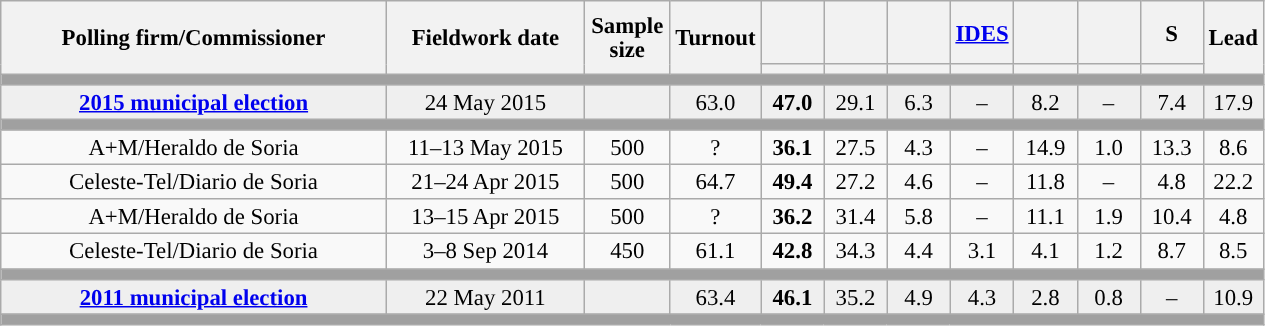<table class="wikitable collapsible collapsed" style="text-align:center; font-size:95%; line-height:16px;">
<tr style="height:42px;">
<th style="width:250px;" rowspan="2">Polling firm/Commissioner</th>
<th style="width:125px;" rowspan="2">Fieldwork date</th>
<th style="width:50px;" rowspan="2">Sample size</th>
<th style="width:45px;" rowspan="2">Turnout</th>
<th style="width:35px;"></th>
<th style="width:35px;"></th>
<th style="width:35px;"></th>
<th style="width:35px;"><a href='#'>IDES</a></th>
<th style="width:35px;"></th>
<th style="width:35px;"></th>
<th style="width:35px;">S</th>
<th style="width:30px;" rowspan="2">Lead</th>
</tr>
<tr>
<th style="color:inherit;background:"></th>
<th style="color:inherit;background:"></th>
<th style="color:inherit;background:"></th>
<th style="color:inherit;background:"></th>
<th style="color:inherit;background:"></th>
<th style="color:inherit;background:"></th>
<th style="color:inherit;background:"></th>
</tr>
<tr>
<td colspan="12" style="background:#A0A0A0"></td>
</tr>
<tr style="background:#EFEFEF;">
<td><strong><a href='#'>2015 municipal election</a></strong></td>
<td>24 May 2015</td>
<td></td>
<td>63.0</td>
<td><strong>47.0</strong><br></td>
<td>29.1<br></td>
<td>6.3<br></td>
<td>–</td>
<td>8.2<br></td>
<td>–</td>
<td>7.4<br></td>
<td style="background:">17.9</td>
</tr>
<tr>
<td colspan="12" style="background:#A0A0A0"></td>
</tr>
<tr>
<td>A+M/Heraldo de Soria</td>
<td>11–13 May 2015</td>
<td>500</td>
<td>?</td>
<td><strong>36.1</strong><br></td>
<td>27.5<br></td>
<td>4.3<br></td>
<td>–</td>
<td>14.9<br></td>
<td>1.0<br></td>
<td>13.3<br></td>
<td style="background:">8.6</td>
</tr>
<tr>
<td>Celeste-Tel/Diario de Soria</td>
<td>21–24 Apr 2015</td>
<td>500</td>
<td>64.7</td>
<td><strong>49.4</strong><br></td>
<td>27.2<br></td>
<td>4.6<br></td>
<td>–</td>
<td>11.8<br></td>
<td>–</td>
<td>4.8<br></td>
<td style="background:">22.2</td>
</tr>
<tr>
<td>A+M/Heraldo de Soria</td>
<td>13–15 Apr 2015</td>
<td>500</td>
<td>?</td>
<td><strong>36.2</strong><br></td>
<td>31.4<br></td>
<td>5.8<br></td>
<td>–</td>
<td>11.1<br></td>
<td>1.9<br></td>
<td>10.4<br></td>
<td style="background:">4.8</td>
</tr>
<tr>
<td>Celeste-Tel/Diario de Soria</td>
<td>3–8 Sep 2014</td>
<td>450</td>
<td>61.1</td>
<td><strong>42.8</strong><br></td>
<td>34.3<br></td>
<td>4.4<br></td>
<td>3.1<br></td>
<td>4.1<br></td>
<td>1.2<br></td>
<td>8.7<br></td>
<td style="background:">8.5</td>
</tr>
<tr>
<td colspan="12" style="background:#A0A0A0"></td>
</tr>
<tr style="background:#EFEFEF;">
<td><strong><a href='#'>2011 municipal election</a></strong></td>
<td>22 May 2011</td>
<td></td>
<td>63.4</td>
<td><strong>46.1</strong><br></td>
<td>35.2<br></td>
<td>4.9<br></td>
<td>4.3<br></td>
<td>2.8<br></td>
<td>0.8<br></td>
<td>–</td>
<td style="background:">10.9</td>
</tr>
<tr>
<td colspan="12" style="background:#A0A0A0"></td>
</tr>
</table>
